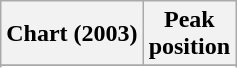<table class="wikitable sortable plainrowheaders">
<tr>
<th>Chart (2003)</th>
<th>Peak<br>position</th>
</tr>
<tr>
</tr>
<tr>
</tr>
</table>
